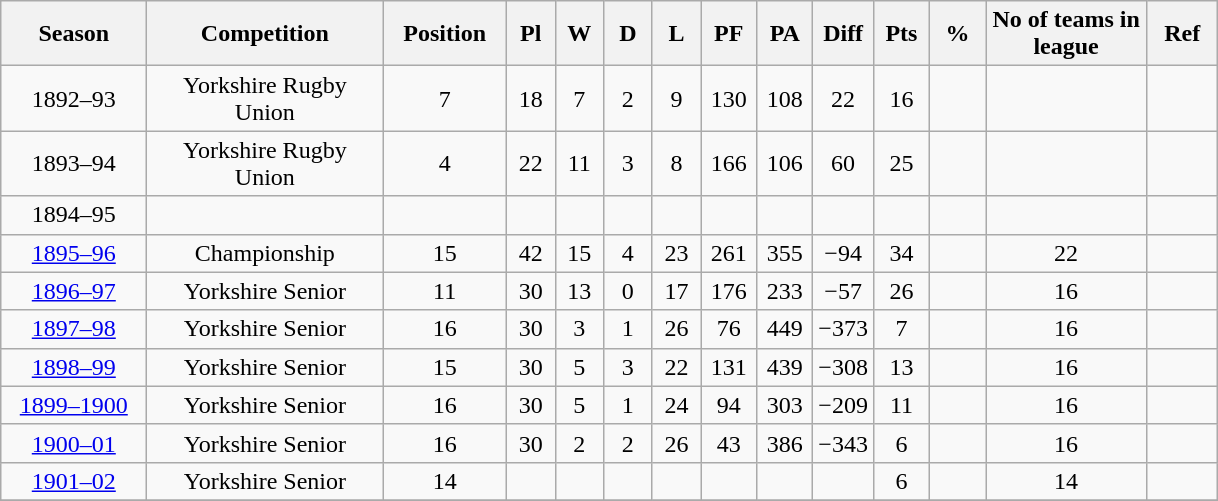<table class="wikitable" style="text-align:center;">
<tr>
<th width=90 abbr="Season">Season</th>
<th width=150 abbr="Competition">Competition</th>
<th width=75 abbr="Position">Position</th>
<th width=25 abbr="Pl">Pl</th>
<th width=25 abbr="W">W</th>
<th width=25 abbr="D">D</th>
<th width=25 abbr="L">L</th>
<th width=30 abbr="PF">PF</th>
<th width=30 abbr="PA">PA</th>
<th width=30 abbr="Diff">Diff</th>
<th width=30 abbr="Pts">Pts</th>
<th width=30 abbr="%">%</th>
<th width=100 abbr="No of Teams">No of teams in league</th>
<th width=40 abbr="Ref">Ref</th>
</tr>
<tr>
<td>1892–93</td>
<td>Yorkshire Rugby Union</td>
<td>7</td>
<td>18</td>
<td>7</td>
<td>2</td>
<td>9</td>
<td>130</td>
<td>108</td>
<td>22</td>
<td>16</td>
<td></td>
<td></td>
<td></td>
</tr>
<tr>
<td>1893–94</td>
<td>Yorkshire Rugby Union</td>
<td>4</td>
<td>22</td>
<td>11</td>
<td>3</td>
<td>8</td>
<td>166</td>
<td>106</td>
<td>60</td>
<td>25</td>
<td></td>
<td></td>
<td></td>
</tr>
<tr>
<td>1894–95</td>
<td></td>
<td></td>
<td></td>
<td></td>
<td></td>
<td></td>
<td></td>
<td></td>
<td></td>
<td></td>
<td></td>
<td></td>
<td></td>
</tr>
<tr>
<td><a href='#'>1895–96</a></td>
<td>Championship</td>
<td>15</td>
<td>42</td>
<td>15</td>
<td>4</td>
<td>23</td>
<td>261</td>
<td>355</td>
<td>−94</td>
<td>34</td>
<td></td>
<td>22</td>
<td></td>
</tr>
<tr>
<td><a href='#'>1896–97</a></td>
<td>Yorkshire Senior</td>
<td>11</td>
<td>30</td>
<td>13</td>
<td>0</td>
<td>17</td>
<td>176</td>
<td>233</td>
<td>−57</td>
<td>26</td>
<td></td>
<td>16</td>
<td></td>
</tr>
<tr>
<td><a href='#'>1897–98</a></td>
<td>Yorkshire Senior</td>
<td>16</td>
<td>30</td>
<td>3</td>
<td>1</td>
<td>26</td>
<td>76</td>
<td>449</td>
<td>−373</td>
<td>7</td>
<td></td>
<td>16</td>
<td></td>
</tr>
<tr>
<td><a href='#'>1898–99</a></td>
<td>Yorkshire Senior</td>
<td>15</td>
<td>30</td>
<td>5</td>
<td>3</td>
<td>22</td>
<td>131</td>
<td>439</td>
<td>−308</td>
<td>13</td>
<td></td>
<td>16</td>
<td></td>
</tr>
<tr>
<td><a href='#'>1899–1900</a></td>
<td>Yorkshire Senior</td>
<td>16</td>
<td>30</td>
<td>5</td>
<td>1</td>
<td>24</td>
<td>94</td>
<td>303</td>
<td>−209</td>
<td>11</td>
<td></td>
<td>16</td>
<td></td>
</tr>
<tr>
<td><a href='#'>1900–01</a></td>
<td>Yorkshire Senior</td>
<td>16</td>
<td>30</td>
<td>2</td>
<td>2</td>
<td>26</td>
<td>43</td>
<td>386</td>
<td>−343</td>
<td>6</td>
<td></td>
<td>16</td>
<td></td>
</tr>
<tr>
<td><a href='#'>1901–02</a></td>
<td>Yorkshire Senior</td>
<td>14</td>
<td></td>
<td></td>
<td></td>
<td></td>
<td></td>
<td></td>
<td></td>
<td>6</td>
<td></td>
<td>14</td>
<td></td>
</tr>
<tr>
</tr>
</table>
